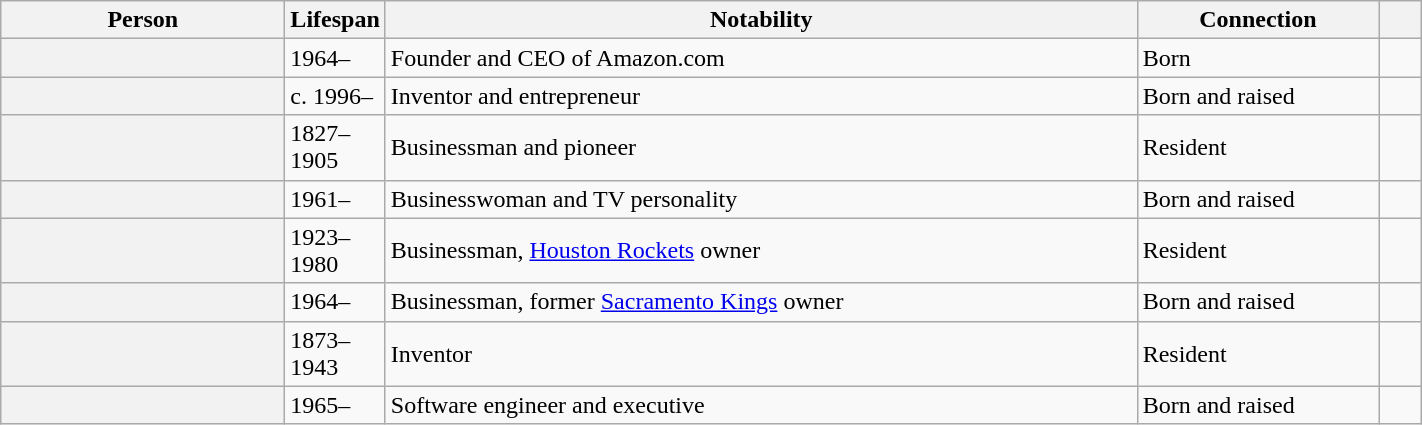<table class="wikitable plainrowheaders sortable" style="margin-right: 0; width:75%;">
<tr>
<th scope="col" width="20%">Person</th>
<th scope="col" width="6%">Lifespan</th>
<th scope="col">Notability</th>
<th scope="col" width="17%">Connection</th>
<th scope="col" class="unsortable" width="3%"></th>
</tr>
<tr>
<th scope="row"></th>
<td>1964–</td>
<td>Founder and CEO of Amazon.com</td>
<td>Born</td>
<td style="text-align:center;"></td>
</tr>
<tr>
<th scope="row"></th>
<td>c. 1996–</td>
<td>Inventor and entrepreneur</td>
<td>Born and raised</td>
<td style="text-align:center;"></td>
</tr>
<tr>
<th scope="row"></th>
<td>1827–1905</td>
<td>Businessman and pioneer</td>
<td>Resident</td>
<td style="text-align:center;"></td>
</tr>
<tr>
<th scope="row"></th>
<td>1961–</td>
<td>Businesswoman and TV personality</td>
<td>Born and raised</td>
<td style="text-align:center;"></td>
</tr>
<tr>
<th scope="row"></th>
<td>1923–1980</td>
<td>Businessman, <a href='#'>Houston Rockets</a> owner</td>
<td>Resident</td>
<td style="text-align:center;"></td>
</tr>
<tr>
<th scope="row"></th>
<td>1964–</td>
<td>Businessman, former <a href='#'>Sacramento Kings</a> owner</td>
<td>Born and raised</td>
<td style="text-align:center;"></td>
</tr>
<tr>
<th scope="row"></th>
<td>1873–1943</td>
<td>Inventor</td>
<td>Resident</td>
<td style="text-align:center;"></td>
</tr>
<tr>
<th scope="row"></th>
<td>1965–</td>
<td>Software engineer and executive</td>
<td>Born and raised</td>
<td style="text-align:center;"></td>
</tr>
</table>
